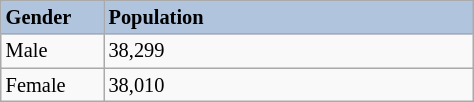<table class="wikitable" width="25%" style="font-size: 85%; border: gray solid 1px; border-collapse: collapse; text-align: middle;">
<tr>
<th style="text-align: left;background:#B0C4DE">Gender</th>
<th width="240" style="text-align: left;background:#B0C4DE">Population</th>
</tr>
<tr>
<td>Male</td>
<td>38,299</td>
</tr>
<tr>
<td>Female</td>
<td>38,010</td>
</tr>
</table>
